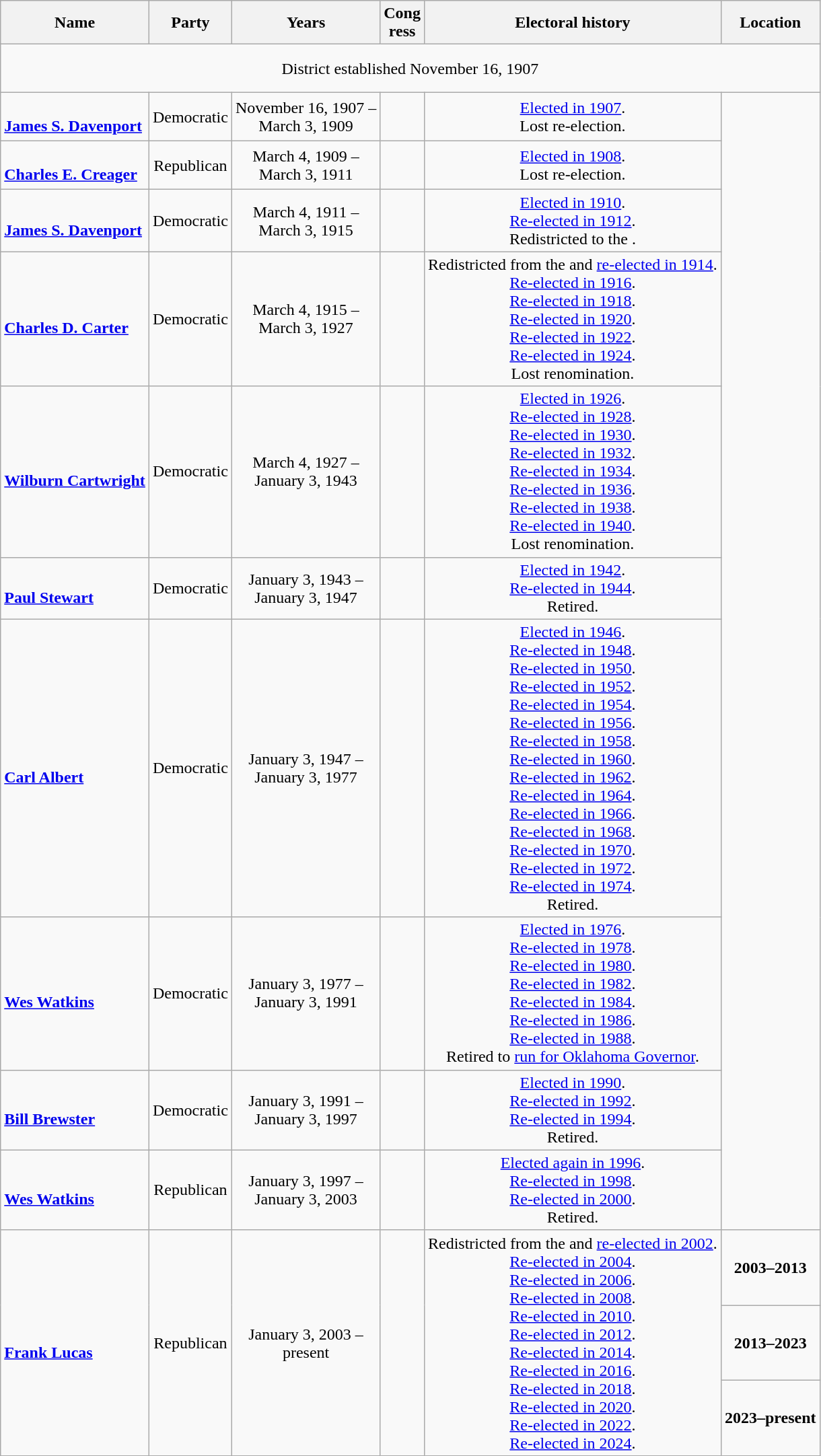<table class=wikitable style="text-align:center">
<tr>
<th>Name</th>
<th>Party</th>
<th>Years</th>
<th>Cong<br>ress</th>
<th>Electoral history</th>
<th>Location</th>
</tr>
<tr style="height:3em">
<td colspan=6>District established November 16, 1907</td>
</tr>
<tr style="height:3em">
<td align=left><br><strong><a href='#'>James S. Davenport</a></strong><br></td>
<td>Democratic</td>
<td nowrap>November 16, 1907 –<br>March 3, 1909</td>
<td></td>
<td><a href='#'>Elected in 1907</a>.<br>Lost re-election.</td>
<td rowspan=10></td>
</tr>
<tr style="height:3em">
<td align=left><br><strong><a href='#'>Charles E. Creager</a></strong><br></td>
<td>Republican</td>
<td nowrap>March 4, 1909 –<br>March 3, 1911</td>
<td></td>
<td><a href='#'>Elected in 1908</a>.<br>Lost re-election.</td>
</tr>
<tr style="height:3em">
<td align=left><br><strong><a href='#'>James S. Davenport</a></strong><br></td>
<td>Democratic</td>
<td nowrap>March 4, 1911 –<br>March 3, 1915</td>
<td></td>
<td><a href='#'>Elected in 1910</a>.<br><a href='#'>Re-elected in 1912</a>.<br>Redistricted to the .</td>
</tr>
<tr style="height:3em">
<td align=left><br><strong><a href='#'>Charles D. Carter</a></strong><br></td>
<td>Democratic</td>
<td nowrap>March 4, 1915 –<br>March 3, 1927</td>
<td></td>
<td>Redistricted from the  and <a href='#'>re-elected in 1914</a>.<br><a href='#'>Re-elected in 1916</a>.<br><a href='#'>Re-elected in 1918</a>.<br><a href='#'>Re-elected in 1920</a>.<br><a href='#'>Re-elected in 1922</a>.<br><a href='#'>Re-elected in 1924</a>.<br>Lost renomination.</td>
</tr>
<tr style="height:3em">
<td align=left><br><strong><a href='#'>Wilburn Cartwright</a></strong><br></td>
<td>Democratic</td>
<td nowrap>March 4, 1927 –<br>January 3, 1943</td>
<td></td>
<td><a href='#'>Elected in 1926</a>.<br><a href='#'>Re-elected in 1928</a>.<br><a href='#'>Re-elected in 1930</a>.<br><a href='#'>Re-elected in 1932</a>.<br><a href='#'>Re-elected in 1934</a>.<br><a href='#'>Re-elected in 1936</a>.<br><a href='#'>Re-elected in 1938</a>.<br><a href='#'>Re-elected in 1940</a>.<br>Lost renomination.</td>
</tr>
<tr style="height:3em">
<td align=left><br><strong><a href='#'>Paul Stewart</a></strong><br></td>
<td>Democratic</td>
<td nowrap>January 3, 1943 –<br>January 3, 1947</td>
<td></td>
<td><a href='#'>Elected in 1942</a>.<br><a href='#'>Re-elected in 1944</a>.<br>Retired.</td>
</tr>
<tr style="height:3em">
<td align=left><br><strong><a href='#'>Carl Albert</a></strong><br></td>
<td>Democratic</td>
<td nowrap>January 3, 1947 –<br>January 3, 1977</td>
<td></td>
<td><a href='#'>Elected in 1946</a>.<br><a href='#'>Re-elected in 1948</a>.<br><a href='#'>Re-elected in 1950</a>.<br><a href='#'>Re-elected in 1952</a>.<br><a href='#'>Re-elected in 1954</a>.<br><a href='#'>Re-elected in 1956</a>.<br><a href='#'>Re-elected in 1958</a>.<br><a href='#'>Re-elected in 1960</a>.<br><a href='#'>Re-elected in 1962</a>.<br><a href='#'>Re-elected in 1964</a>.<br><a href='#'>Re-elected in 1966</a>.<br><a href='#'>Re-elected in 1968</a>.<br><a href='#'>Re-elected in 1970</a>.<br><a href='#'>Re-elected in 1972</a>.<br><a href='#'>Re-elected in 1974</a>.<br>Retired.</td>
</tr>
<tr style="height:3em">
<td align=left><br><strong><a href='#'>Wes Watkins</a></strong><br></td>
<td>Democratic</td>
<td nowrap>January 3, 1977 –<br>January 3, 1991</td>
<td></td>
<td><a href='#'>Elected in 1976</a>.<br><a href='#'>Re-elected in 1978</a>.<br><a href='#'>Re-elected in 1980</a>.<br><a href='#'>Re-elected in 1982</a>.<br><a href='#'>Re-elected in 1984</a>.<br><a href='#'>Re-elected in 1986</a>.<br><a href='#'>Re-elected in 1988</a>.<br>Retired to <a href='#'>run for Oklahoma Governor</a>.</td>
</tr>
<tr style="height:3em">
<td align=left><br><strong><a href='#'>Bill Brewster</a></strong><br></td>
<td>Democratic</td>
<td nowrap>January 3, 1991 –<br>January 3, 1997</td>
<td></td>
<td><a href='#'>Elected in 1990</a>.<br><a href='#'>Re-elected in 1992</a>.<br><a href='#'>Re-elected in 1994</a>.<br>Retired.</td>
</tr>
<tr style="height:3em">
<td align=left><br><strong><a href='#'>Wes Watkins</a></strong><br></td>
<td>Republican</td>
<td nowrap>January 3, 1997 –<br>January 3, 2003</td>
<td></td>
<td><a href='#'>Elected again in 1996</a>.<br><a href='#'>Re-elected in 1998</a>.<br><a href='#'>Re-elected in 2000</a>.<br>Retired.</td>
</tr>
<tr style="height:3em">
<td rowspan=3 align=left><br><strong><a href='#'>Frank Lucas</a></strong><br></td>
<td rowspan=3 >Republican</td>
<td rowspan=3 nowrap>January 3, 2003 –<br>present</td>
<td rowspan=3></td>
<td rowspan=3>Redistricted from the  and <a href='#'>re-elected in 2002</a>.<br><a href='#'>Re-elected in 2004</a>.<br><a href='#'>Re-elected in 2006</a>.<br><a href='#'>Re-elected in 2008</a>.<br><a href='#'>Re-elected in 2010</a>.<br><a href='#'>Re-elected in 2012</a>.<br><a href='#'>Re-elected in 2014</a>.<br><a href='#'>Re-elected in 2016</a>.<br><a href='#'>Re-elected in 2018</a>.<br><a href='#'>Re-elected in 2020</a>.<br><a href='#'>Re-elected in 2022</a>.<br><a href='#'>Re-elected in 2024</a>.</td>
<td><strong>2003–2013</strong></td>
</tr>
<tr style="height:3em">
<td><strong>2013–2023</strong></td>
</tr>
<tr style="height:3em">
<td><strong>2023–present</strong></td>
</tr>
</table>
